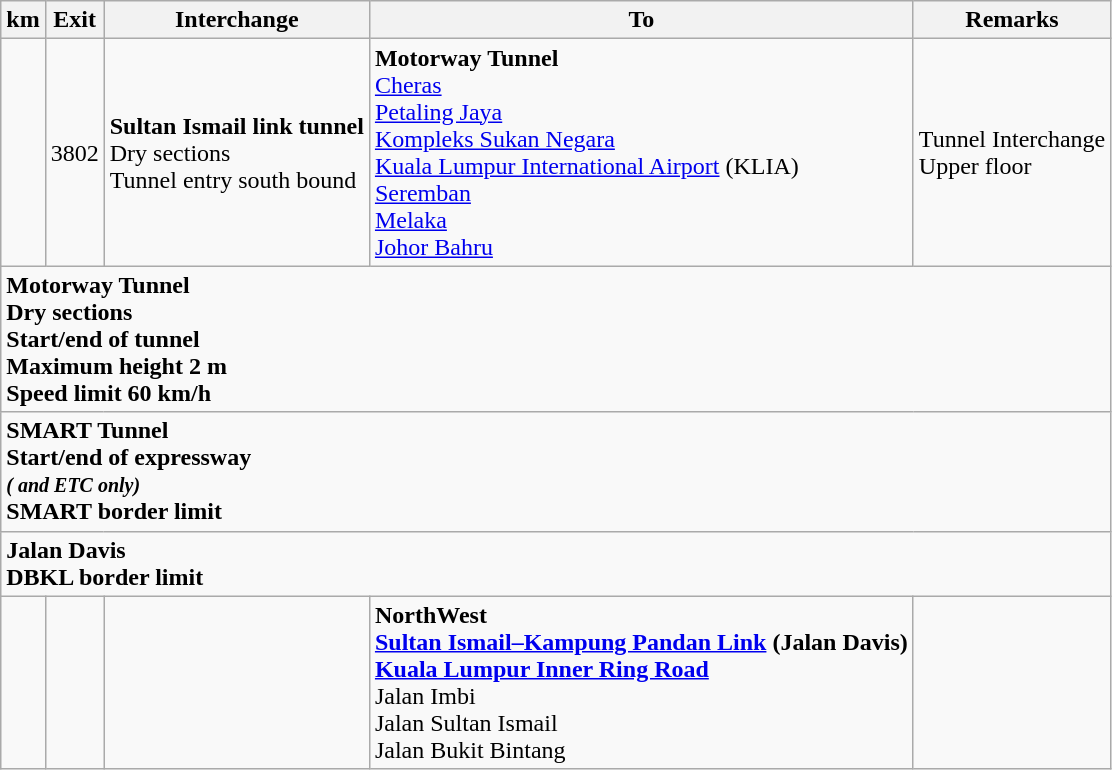<table class=wikitable>
<tr>
<th>km</th>
<th>Exit</th>
<th>Interchange</th>
<th>To</th>
<th>Remarks</th>
</tr>
<tr>
<td></td>
<td>3802</td>
<td><strong>Sultan Ismail link tunnel</strong><br>Dry sections<br>Tunnel entry south bound</td>
<td><strong>Motorway Tunnel</strong><br> <a href='#'>Cheras</a><br> <a href='#'>Petaling Jaya</a><br> <a href='#'>Kompleks Sukan Negara</a><br>  <a href='#'>Kuala Lumpur International Airport</a> (KLIA) <br>  <a href='#'>Seremban</a><br>  <a href='#'>Melaka</a><br>  <a href='#'>Johor Bahru</a></td>
<td>Tunnel Interchange<br>Upper floor</td>
</tr>
<tr>
<td style="width:600px" colspan="5" style="text-align:center; background:green;"><strong><span>Motorway Tunnel<br>Dry sections<br>Start/end of tunnel<br>Maximum height 2 m<br>Speed limit 60 km/h</span></strong></td>
</tr>
<tr>
<td style="width:600px" colspan="5" style="text-align:center; background:green;"><strong><span>  SMART Tunnel<br>Start/end of expressway<br><small><em>( and  ETC only)</em></small><br>SMART border limit</span></strong></td>
</tr>
<tr>
<td style="width:600px" colspan="5" style="text-align:center; background:blue;"><strong><span> Jalan Davis<br>DBKL border limit</span></strong></td>
</tr>
<tr>
<td></td>
<td></td>
<td></td>
<td><strong>NorthWest</strong><br><strong><a href='#'>Sultan Ismail–Kampung Pandan Link</a> (Jalan Davis)</strong><br><strong><a href='#'>Kuala Lumpur Inner Ring Road</a></strong><br>Jalan Imbi<br>Jalan Sultan Ismail<br>Jalan Bukit Bintang</td>
<td></td>
</tr>
</table>
